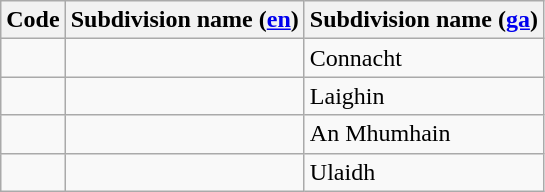<table class="wikitable sortable">
<tr>
<th>Code</th>
<th>Subdivision name (<a href='#'>en</a>)</th>
<th>Subdivision name (<a href='#'>ga</a>)</th>
</tr>
<tr>
<td></td>
<td></td>
<td>Connacht</td>
</tr>
<tr>
<td></td>
<td></td>
<td>Laighin</td>
</tr>
<tr>
<td></td>
<td></td>
<td>An Mhumhain</td>
</tr>
<tr>
<td></td>
<td></td>
<td>Ulaidh</td>
</tr>
</table>
